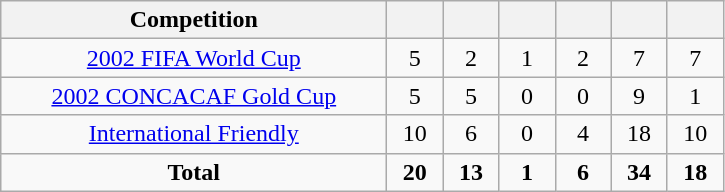<table class="wikitable" style="text-align: center;">
<tr>
<th width=250>Competition</th>
<th width=30></th>
<th width=30></th>
<th width=30></th>
<th width=30></th>
<th width=30></th>
<th width=30></th>
</tr>
<tr>
<td><a href='#'>2002 FIFA World Cup</a></td>
<td>5</td>
<td>2</td>
<td>1</td>
<td>2</td>
<td>7</td>
<td>7</td>
</tr>
<tr>
<td><a href='#'>2002 CONCACAF Gold Cup</a></td>
<td>5</td>
<td>5</td>
<td>0</td>
<td>0</td>
<td>9</td>
<td>1</td>
</tr>
<tr>
<td><a href='#'>International Friendly</a></td>
<td>10</td>
<td>6</td>
<td>0</td>
<td>4</td>
<td>18</td>
<td>10</td>
</tr>
<tr>
<td><strong>Total</strong></td>
<td><strong>20</strong></td>
<td><strong>13</strong></td>
<td><strong>1</strong></td>
<td><strong>6</strong></td>
<td><strong>34</strong></td>
<td><strong>18</strong></td>
</tr>
</table>
